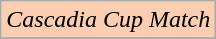<table class="wikitable">
<tr>
<td style="background-color:#FBCEB1"><em>Cascadia Cup Match</em></td>
</tr>
<tr>
</tr>
</table>
